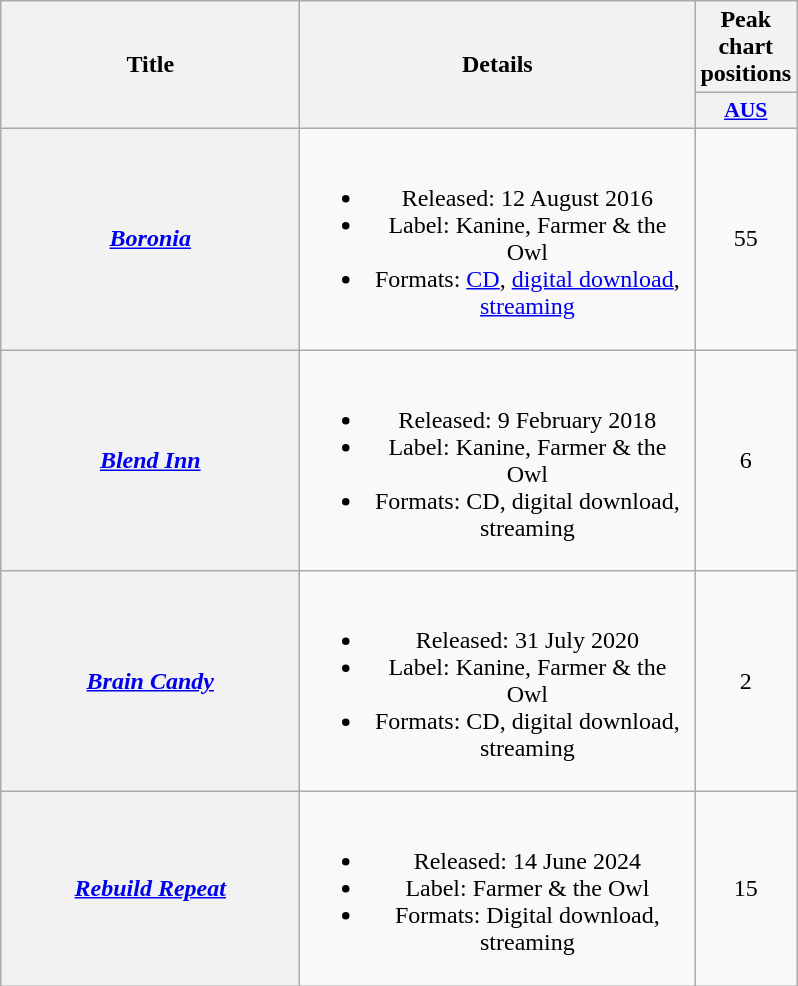<table class="wikitable plainrowheaders" style="text-align:center;">
<tr>
<th scope="col" rowspan="2" style="width:12em;">Title</th>
<th scope="col" rowspan="2" style="width:16em;">Details</th>
<th scope="col">Peak chart positions</th>
</tr>
<tr>
<th scope="col" style="width:3em;font-size:90%;"><a href='#'>AUS</a><br></th>
</tr>
<tr>
<th scope="row"><em><a href='#'>Boronia</a></em></th>
<td><br><ul><li>Released: 12 August 2016</li><li>Label: Kanine, Farmer & the Owl</li><li>Formats: <a href='#'>CD</a>, <a href='#'>digital download</a>, <a href='#'>streaming</a></li></ul></td>
<td>55</td>
</tr>
<tr>
<th scope="row"><em><a href='#'>Blend Inn</a></em></th>
<td><br><ul><li>Released: 9 February 2018</li><li>Label: Kanine, Farmer & the Owl</li><li>Formats: CD, digital download, streaming</li></ul></td>
<td>6</td>
</tr>
<tr>
<th scope="row"><em><a href='#'>Brain Candy</a></em></th>
<td><br><ul><li>Released: 31 July 2020</li><li>Label: Kanine, Farmer & the Owl</li><li>Formats: CD, digital download, streaming</li></ul></td>
<td>2</td>
</tr>
<tr>
<th scope="row"><em><a href='#'>Rebuild Repeat</a></em></th>
<td><br><ul><li>Released: 14 June 2024</li><li>Label: Farmer & the Owl</li><li>Formats: Digital download, streaming</li></ul></td>
<td>15<br></td>
</tr>
</table>
